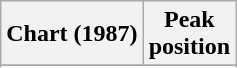<table class="wikitable sortable plainrowheaders" style="text-align:center">
<tr>
<th scope="col">Chart (1987)</th>
<th scope="col">Peak<br> position</th>
</tr>
<tr>
</tr>
<tr>
</tr>
</table>
